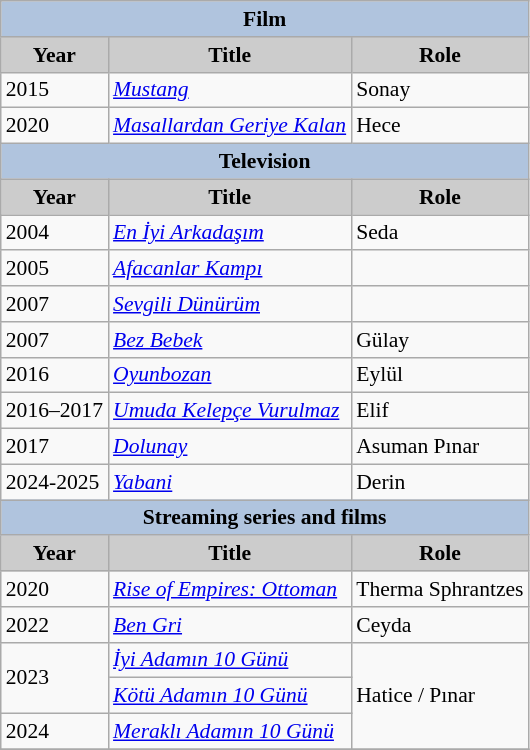<table class="wikitable" style="font-size:90%">
<tr>
<th colspan="3" style="background:LightSteelBlue">Film</th>
</tr>
<tr>
<th style="background:#CCCCCC">Year</th>
<th style="background:#CCCCCC">Title</th>
<th style="background:#CCCCCC">Role</th>
</tr>
<tr>
<td>2015</td>
<td><em><a href='#'>Mustang</a></em></td>
<td>Sonay</td>
</tr>
<tr>
<td>2020</td>
<td><em><a href='#'>Masallardan Geriye Kalan</a></em></td>
<td>Hece</td>
</tr>
<tr>
<th colspan="3" style="background:LightSteelBlue">Television</th>
</tr>
<tr>
<th style="background:#CCCCCC">Year</th>
<th style="background:#CCCCCC">Title</th>
<th style="background:#CCCCCC">Role</th>
</tr>
<tr>
<td>2004</td>
<td><em><a href='#'>En İyi Arkadaşım</a></em></td>
<td>Seda</td>
</tr>
<tr>
<td>2005</td>
<td><em><a href='#'>Afacanlar Kampı</a></em></td>
<td></td>
</tr>
<tr>
<td>2007</td>
<td><em><a href='#'>Sevgili Dünürüm</a></em></td>
<td></td>
</tr>
<tr>
<td>2007</td>
<td><em><a href='#'>Bez Bebek</a></em></td>
<td>Gülay</td>
</tr>
<tr>
<td>2016</td>
<td><em><a href='#'>Oyunbozan</a></em></td>
<td>Eylül</td>
</tr>
<tr>
<td>2016–2017</td>
<td><em><a href='#'>Umuda Kelepçe Vurulmaz</a></em></td>
<td>Elif</td>
</tr>
<tr>
<td>2017</td>
<td><em><a href='#'>Dolunay</a></em></td>
<td>Asuman Pınar</td>
</tr>
<tr>
<td>2024-2025</td>
<td><em><a href='#'>Yabani</a></em></td>
<td>Derin</td>
</tr>
<tr>
<th colspan="4" style="background:LightSteelBlue">Streaming series and films</th>
</tr>
<tr>
<th style="background:#CCCCCC">Year</th>
<th style="background:#CCCCCC">Title</th>
<th style="background:#CCCCCC">Role</th>
</tr>
<tr>
<td>2020</td>
<td><em><a href='#'>Rise of Empires: Ottoman</a></em></td>
<td>Therma Sphrantzes</td>
</tr>
<tr>
<td>2022</td>
<td><em><a href='#'>Ben Gri</a></em></td>
<td>Ceyda</td>
</tr>
<tr>
<td rowspan="2">2023</td>
<td><em><a href='#'>İyi Adamın 10 Günü</a></em></td>
<td rowspan="3">Hatice / Pınar</td>
</tr>
<tr>
<td><em><a href='#'>Kötü Adamın 10 Günü</a></em></td>
</tr>
<tr>
<td>2024</td>
<td><em><a href='#'>Meraklı Adamın 10 Günü</a></em></td>
</tr>
<tr>
</tr>
</table>
